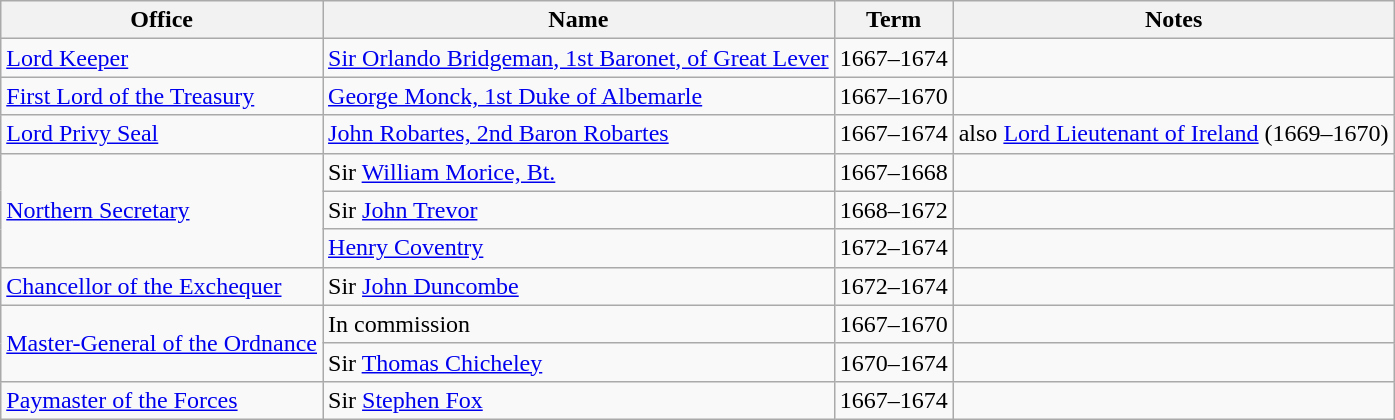<table class="wikitable">
<tr>
<th>Office</th>
<th>Name</th>
<th>Term</th>
<th>Notes</th>
</tr>
<tr>
<td><a href='#'>Lord Keeper</a></td>
<td><a href='#'>Sir Orlando Bridgeman, 1st Baronet, of Great Lever</a></td>
<td>1667–1674</td>
<td> </td>
</tr>
<tr>
<td><a href='#'>First Lord of the Treasury</a></td>
<td><a href='#'>George Monck, 1st Duke of Albemarle</a></td>
<td>1667–1670</td>
<td> </td>
</tr>
<tr>
<td><a href='#'>Lord Privy Seal</a></td>
<td><a href='#'>John Robartes, 2nd Baron Robartes</a></td>
<td>1667–1674</td>
<td>also <a href='#'>Lord Lieutenant of Ireland</a> (1669–1670)</td>
</tr>
<tr>
<td rowspan="3"><a href='#'>Northern Secretary</a></td>
<td>Sir <a href='#'>William Morice, Bt.</a></td>
<td>1667–1668</td>
<td> </td>
</tr>
<tr>
<td>Sir <a href='#'>John Trevor</a></td>
<td>1668–1672</td>
<td> </td>
</tr>
<tr>
<td><a href='#'>Henry Coventry</a></td>
<td>1672–1674</td>
<td> </td>
</tr>
<tr>
<td><a href='#'>Chancellor of the Exchequer</a></td>
<td>Sir <a href='#'>John Duncombe</a></td>
<td>1672–1674</td>
<td> </td>
</tr>
<tr>
<td rowspan="2"><a href='#'>Master-General of the Ordnance</a></td>
<td>In commission</td>
<td>1667–1670</td>
<td> </td>
</tr>
<tr>
<td>Sir <a href='#'>Thomas Chicheley</a></td>
<td>1670–1674</td>
<td> </td>
</tr>
<tr>
<td><a href='#'>Paymaster of the Forces</a></td>
<td>Sir <a href='#'>Stephen Fox</a></td>
<td>1667–1674</td>
<td> </td>
</tr>
</table>
